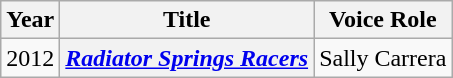<table class="wikitable plainrowheaders">
<tr>
<th scope="col">Year</th>
<th scope="col">Title</th>
<th scope="col">Voice Role</th>
</tr>
<tr>
<td>2012</td>
<th scope="row"><em><a href='#'>Radiator Springs Racers</a></em></th>
<td>Sally Carrera</td>
</tr>
</table>
